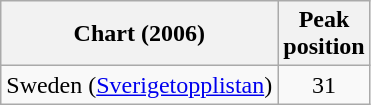<table class="wikitable">
<tr>
<th>Chart (2006)</th>
<th>Peak<br>position</th>
</tr>
<tr>
<td>Sweden (<a href='#'>Sverigetopplistan</a>)</td>
<td align="center">31</td>
</tr>
</table>
